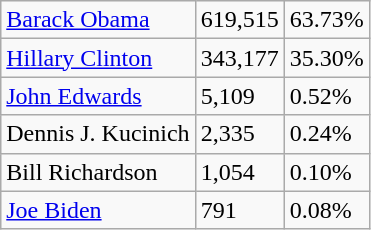<table class="wikitable" style="float:left;">
<tr>
<td><a href='#'>Barack Obama</a></td>
<td>619,515</td>
<td>63.73%</td>
</tr>
<tr>
<td><a href='#'>Hillary Clinton</a></td>
<td>343,177</td>
<td>35.30%</td>
</tr>
<tr>
<td><a href='#'>John Edwards</a></td>
<td>5,109</td>
<td>0.52%</td>
</tr>
<tr>
<td>Dennis J. Kucinich</td>
<td>2,335</td>
<td>0.24%</td>
</tr>
<tr>
<td>Bill Richardson</td>
<td>1,054</td>
<td>0.10%</td>
</tr>
<tr>
<td><a href='#'>Joe Biden</a></td>
<td>791</td>
<td>0.08%</td>
</tr>
</table>
